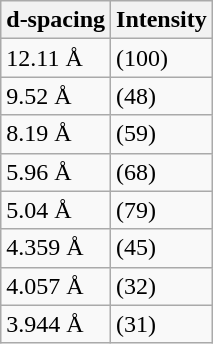<table class="wikitable">
<tr>
<th>d-spacing</th>
<th>Intensity</th>
</tr>
<tr>
<td>12.11 Å</td>
<td>(100)</td>
</tr>
<tr>
<td>9.52 Å</td>
<td>(48)</td>
</tr>
<tr>
<td>8.19 Å</td>
<td>(59)</td>
</tr>
<tr>
<td>5.96 Å</td>
<td>(68)</td>
</tr>
<tr>
<td>5.04 Å</td>
<td>(79)</td>
</tr>
<tr>
<td>4.359 Å</td>
<td>(45)</td>
</tr>
<tr>
<td>4.057 Å</td>
<td>(32)</td>
</tr>
<tr>
<td>3.944 Å</td>
<td>(31)</td>
</tr>
</table>
